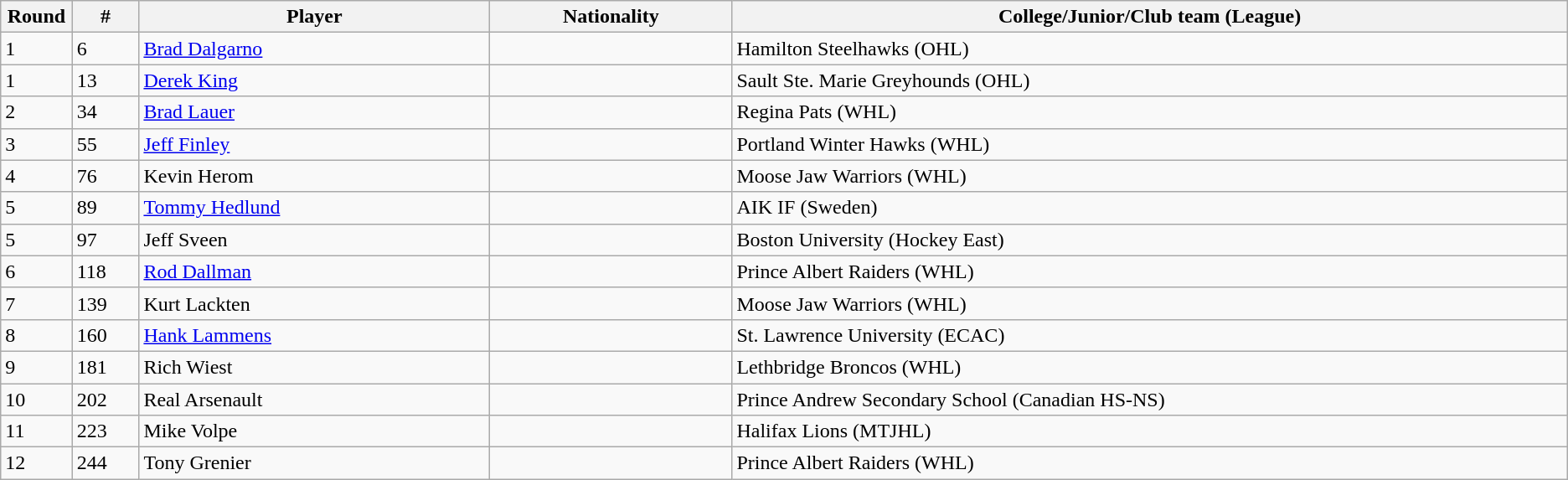<table class="wikitable">
<tr align="center">
<th bgcolor="#DDDDFF" width="4.0%">Round</th>
<th bgcolor="#DDDDFF" width="4.0%">#</th>
<th bgcolor="#DDDDFF" width="21.0%">Player</th>
<th bgcolor="#DDDDFF" width="14.5%">Nationality</th>
<th bgcolor="#DDDDFF" width="50.0%">College/Junior/Club team (League)</th>
</tr>
<tr>
<td>1</td>
<td>6</td>
<td><a href='#'>Brad Dalgarno</a></td>
<td></td>
<td>Hamilton Steelhawks (OHL)</td>
</tr>
<tr>
<td>1</td>
<td>13</td>
<td><a href='#'>Derek King</a></td>
<td></td>
<td>Sault Ste. Marie Greyhounds (OHL)</td>
</tr>
<tr>
<td>2</td>
<td>34</td>
<td><a href='#'>Brad Lauer</a></td>
<td></td>
<td>Regina Pats (WHL)</td>
</tr>
<tr>
<td>3</td>
<td>55</td>
<td><a href='#'>Jeff Finley</a></td>
<td></td>
<td>Portland Winter Hawks (WHL)</td>
</tr>
<tr>
<td>4</td>
<td>76</td>
<td>Kevin Herom</td>
<td></td>
<td>Moose Jaw Warriors (WHL)</td>
</tr>
<tr>
<td>5</td>
<td>89</td>
<td><a href='#'>Tommy Hedlund</a></td>
<td></td>
<td>AIK IF (Sweden)</td>
</tr>
<tr>
<td>5</td>
<td>97</td>
<td>Jeff Sveen</td>
<td></td>
<td>Boston University (Hockey East)</td>
</tr>
<tr>
<td>6</td>
<td>118</td>
<td><a href='#'>Rod Dallman</a></td>
<td></td>
<td>Prince Albert Raiders (WHL)</td>
</tr>
<tr>
<td>7</td>
<td>139</td>
<td>Kurt Lackten</td>
<td></td>
<td>Moose Jaw Warriors (WHL)</td>
</tr>
<tr>
<td>8</td>
<td>160</td>
<td><a href='#'>Hank Lammens</a></td>
<td></td>
<td>St. Lawrence University (ECAC)</td>
</tr>
<tr>
<td>9</td>
<td>181</td>
<td>Rich Wiest</td>
<td></td>
<td>Lethbridge Broncos (WHL)</td>
</tr>
<tr>
<td>10</td>
<td>202</td>
<td>Real Arsenault</td>
<td></td>
<td>Prince Andrew Secondary School (Canadian HS-NS)</td>
</tr>
<tr>
<td>11</td>
<td>223</td>
<td>Mike Volpe</td>
<td></td>
<td>Halifax Lions (MTJHL)</td>
</tr>
<tr>
<td>12</td>
<td>244</td>
<td>Tony Grenier</td>
<td></td>
<td>Prince Albert Raiders (WHL)</td>
</tr>
</table>
